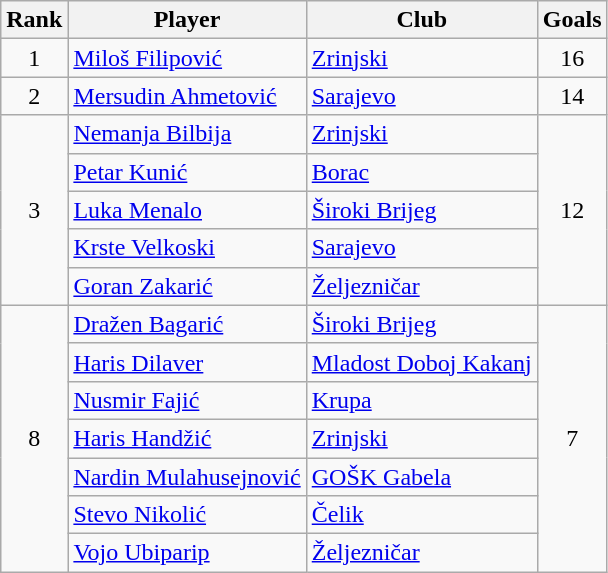<table class="wikitable" style="text-align:center">
<tr>
<th>Rank</th>
<th>Player</th>
<th>Club</th>
<th>Goals</th>
</tr>
<tr>
<td>1</td>
<td align="left"> <a href='#'>Miloš Filipović</a></td>
<td align="left"><a href='#'>Zrinjski</a></td>
<td>16</td>
</tr>
<tr>
<td>2</td>
<td align="left"> <a href='#'>Mersudin Ahmetović</a></td>
<td align="left"><a href='#'>Sarajevo</a></td>
<td>14</td>
</tr>
<tr>
<td rowspan=5>3</td>
<td align="left"> <a href='#'>Nemanja Bilbija</a></td>
<td align="left"><a href='#'>Zrinjski</a></td>
<td rowspan=5>12</td>
</tr>
<tr>
<td align="left"> <a href='#'>Petar Kunić</a></td>
<td align="left"><a href='#'>Borac</a></td>
</tr>
<tr>
<td align="left"> <a href='#'>Luka Menalo</a></td>
<td align="left"><a href='#'>Široki Brijeg</a></td>
</tr>
<tr>
<td align="left"> <a href='#'>Krste Velkoski</a></td>
<td align="left"><a href='#'>Sarajevo</a></td>
</tr>
<tr>
<td align="left"> <a href='#'>Goran Zakarić</a></td>
<td align="left"><a href='#'>Željezničar</a></td>
</tr>
<tr>
<td rowspan=7>8</td>
<td align="left"> <a href='#'>Dražen Bagarić</a></td>
<td align="left"><a href='#'>Široki Brijeg</a></td>
<td rowspan=7>7</td>
</tr>
<tr>
<td align="left"> <a href='#'>Haris Dilaver</a></td>
<td align="left"><a href='#'>Mladost Doboj Kakanj</a></td>
</tr>
<tr>
<td align="left"> <a href='#'>Nusmir Fajić</a></td>
<td align="left"><a href='#'>Krupa</a></td>
</tr>
<tr>
<td align="left"> <a href='#'>Haris Handžić</a></td>
<td align="left"><a href='#'>Zrinjski</a></td>
</tr>
<tr>
<td align="left"> <a href='#'>Nardin Mulahusejnović</a></td>
<td align="left"><a href='#'>GOŠK Gabela</a></td>
</tr>
<tr>
<td align="left"> <a href='#'>Stevo Nikolić</a></td>
<td align="left"><a href='#'>Čelik</a></td>
</tr>
<tr>
<td align="left"> <a href='#'>Vojo Ubiparip</a></td>
<td align="left"><a href='#'>Željezničar</a></td>
</tr>
</table>
